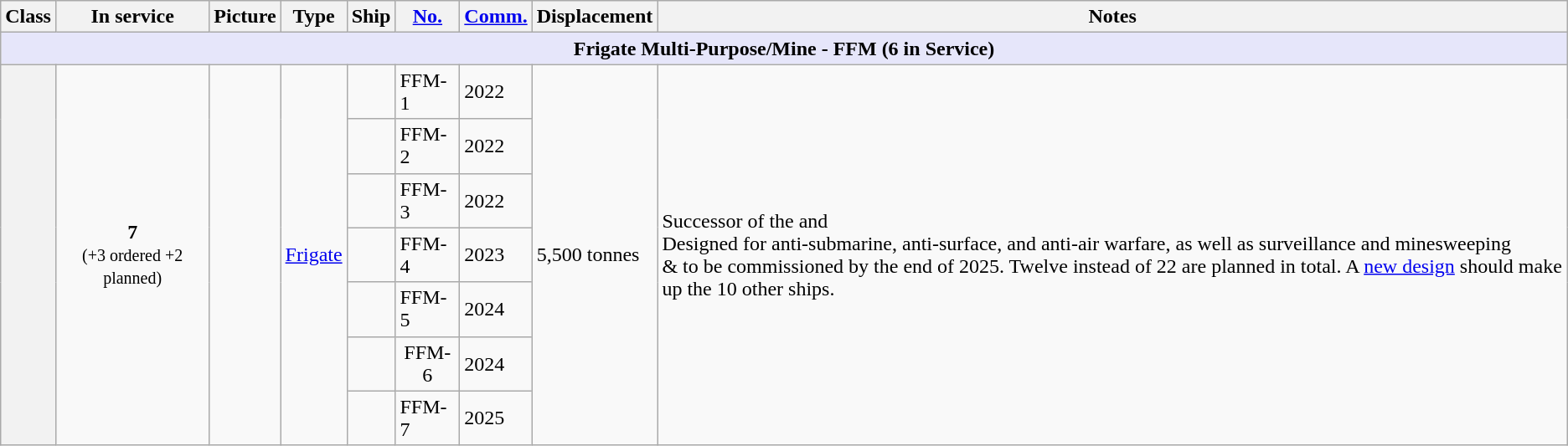<table class="wikitable">
<tr>
<th>Class</th>
<th>In service</th>
<th>Picture</th>
<th>Type</th>
<th>Ship</th>
<th><a href='#'>No.</a></th>
<th><a href='#'>Comm.</a></th>
<th>Displacement</th>
<th>Notes</th>
</tr>
<tr>
<th colspan="9" style="background: lavender;">Frigate Multi-Purpose/Mine - FFM (6 in Service)</th>
</tr>
<tr>
<th rowspan="7" style="text-align: left;"></th>
<td rowspan="7" style="text-align: center;"><strong>7</strong><br><small>(+3 ordered +2 planned)</small></td>
<td rowspan="7"></td>
<td rowspan="7"><a href='#'>Frigate</a></td>
<td></td>
<td>FFM-1</td>
<td>2022</td>
<td rowspan="7">5,500 tonnes</td>
<td rowspan="7">Successor of the  and <br>Designed for anti-submarine, anti-surface, and anti-air warfare, as well as surveillance and minesweeping<br> &  to be commissioned by the end of 2025. Twelve instead of 22 are planned in total. A <a href='#'>new design</a> should make up the 10 other ships.</td>
</tr>
<tr>
<td></td>
<td>FFM-2</td>
<td>2022</td>
</tr>
<tr>
<td></td>
<td>FFM-3</td>
<td>2022</td>
</tr>
<tr>
<td></td>
<td>FFM-4</td>
<td>2023</td>
</tr>
<tr>
<td></td>
<td>FFM-5</td>
<td>2024</td>
</tr>
<tr>
<td style="text-align: left;"></td>
<td style="text-align: center;">FFM-6</td>
<td>2024</td>
</tr>
<tr>
<td></td>
<td>FFM-7</td>
<td>2025</td>
</tr>
</table>
